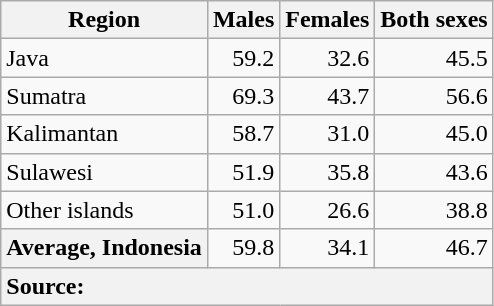<table class="wikitable plainrowheaders" style="text-align: right">
<tr class="static-row-header" style="vertical-align: bottom">
<th scope="col">Region</th>
<th scope="col">Males</th>
<th scope="col">Females</th>
<th scope="col">Both sexes</th>
</tr>
<tr>
<td style="text-align: left">Java</td>
<td>59.2</td>
<td>32.6</td>
<td>45.5</td>
</tr>
<tr>
<td style="text-align: left">Sumatra</td>
<td>69.3</td>
<td>43.7</td>
<td>56.6</td>
</tr>
<tr>
<td style="text-align: left">Kalimantan</td>
<td>58.7</td>
<td>31.0</td>
<td>45.0</td>
</tr>
<tr>
<td style="text-align: left">Sulawesi</td>
<td>51.9</td>
<td>35.8</td>
<td>43.6</td>
</tr>
<tr>
<td style="text-align: left">Other islands</td>
<td>51.0</td>
<td>26.6</td>
<td>38.8</td>
</tr>
<tr>
<th scope="row"><strong>Average, Indonesia</strong></th>
<td>59.8</td>
<td>34.1</td>
<td>46.7</td>
</tr>
<tr>
<th scope="row" colspan="4" style="text-align: left"><strong>Source:</strong> </th>
</tr>
</table>
